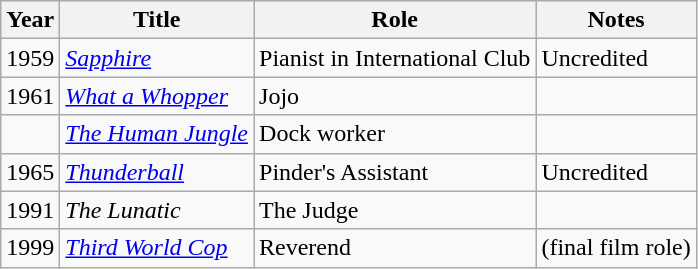<table class="wikitable">
<tr>
<th>Year</th>
<th>Title</th>
<th>Role</th>
<th>Notes</th>
</tr>
<tr>
<td>1959</td>
<td><em><a href='#'>Sapphire</a></em></td>
<td>Pianist in International Club</td>
<td>Uncredited</td>
</tr>
<tr>
<td>1961</td>
<td><em><a href='#'>What a Whopper</a></em></td>
<td>Jojo</td>
<td></td>
</tr>
<tr>
<td></td>
<td><em><a href='#'>The Human Jungle</a></em></td>
<td>Dock worker</td>
<td></td>
</tr>
<tr>
<td>1965</td>
<td><em><a href='#'>Thunderball</a></em></td>
<td>Pinder's Assistant</td>
<td>Uncredited</td>
</tr>
<tr>
<td>1991</td>
<td><em>The Lunatic</em></td>
<td>The Judge</td>
<td></td>
</tr>
<tr>
<td>1999</td>
<td><em><a href='#'>Third World Cop</a></em></td>
<td>Reverend</td>
<td>(final film role)</td>
</tr>
</table>
